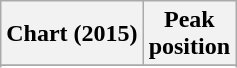<table class="wikitable sortable plainrowheaders" style="text-align:center">
<tr>
<th scope="col">Chart (2015)</th>
<th scope="col">Peak<br>position</th>
</tr>
<tr>
</tr>
<tr>
</tr>
<tr>
</tr>
<tr>
</tr>
</table>
